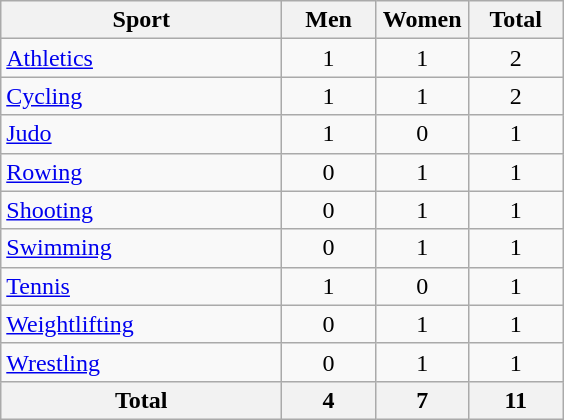<table class="wikitable sortable" style="text-align:center;">
<tr>
<th width=180>Sport</th>
<th width=55>Men</th>
<th width=55>Women</th>
<th width=55>Total</th>
</tr>
<tr>
<td align=left><a href='#'>Athletics</a></td>
<td>1</td>
<td>1</td>
<td>2</td>
</tr>
<tr>
<td align=left><a href='#'>Cycling</a></td>
<td>1</td>
<td>1</td>
<td>2</td>
</tr>
<tr>
<td align=left><a href='#'>Judo</a></td>
<td>1</td>
<td>0</td>
<td>1</td>
</tr>
<tr>
<td align=left><a href='#'>Rowing</a></td>
<td>0</td>
<td>1</td>
<td>1</td>
</tr>
<tr>
<td align=left><a href='#'>Shooting</a></td>
<td>0</td>
<td>1</td>
<td>1</td>
</tr>
<tr>
<td align=left><a href='#'>Swimming</a></td>
<td>0</td>
<td>1</td>
<td>1</td>
</tr>
<tr>
<td align=left><a href='#'>Tennis</a></td>
<td>1</td>
<td>0</td>
<td>1</td>
</tr>
<tr>
<td align=left><a href='#'>Weightlifting</a></td>
<td>0</td>
<td>1</td>
<td>1</td>
</tr>
<tr>
<td align=left><a href='#'>Wrestling</a></td>
<td>0</td>
<td>1</td>
<td>1</td>
</tr>
<tr class="sortbottom">
<th>Total</th>
<th>4</th>
<th>7</th>
<th>11</th>
</tr>
</table>
